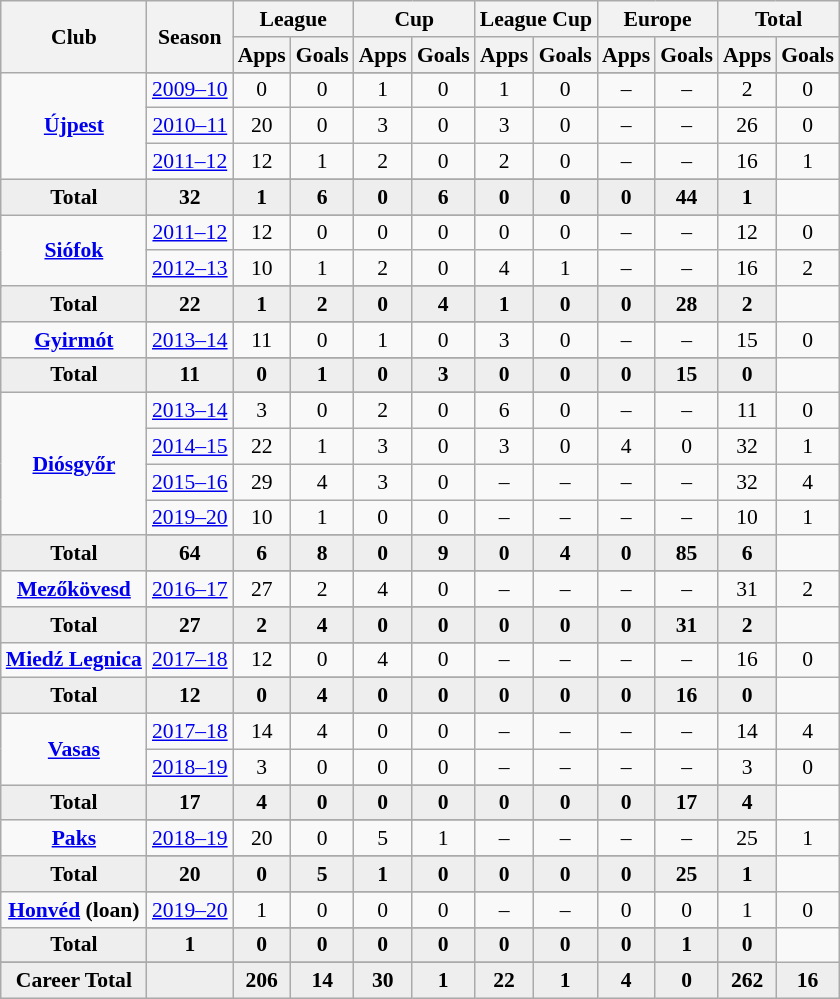<table class="wikitable" style="font-size:90%; text-align: center;">
<tr>
<th rowspan="2">Club</th>
<th rowspan="2">Season</th>
<th colspan="2">League</th>
<th colspan="2">Cup</th>
<th colspan="2">League Cup</th>
<th colspan="2">Europe</th>
<th colspan="2">Total</th>
</tr>
<tr>
<th>Apps</th>
<th>Goals</th>
<th>Apps</th>
<th>Goals</th>
<th>Apps</th>
<th>Goals</th>
<th>Apps</th>
<th>Goals</th>
<th>Apps</th>
<th>Goals</th>
</tr>
<tr ||-||-||-|->
<td rowspan="5" valign="center"><strong><a href='#'>Újpest</a></strong></td>
</tr>
<tr>
<td><a href='#'>2009–10</a></td>
<td>0</td>
<td>0</td>
<td>1</td>
<td>0</td>
<td>1</td>
<td>0</td>
<td>–</td>
<td>–</td>
<td>2</td>
<td>0</td>
</tr>
<tr>
<td><a href='#'>2010–11</a></td>
<td>20</td>
<td>0</td>
<td>3</td>
<td>0</td>
<td>3</td>
<td>0</td>
<td>–</td>
<td>–</td>
<td>26</td>
<td>0</td>
</tr>
<tr>
<td><a href='#'>2011–12</a></td>
<td>12</td>
<td>1</td>
<td>2</td>
<td>0</td>
<td>2</td>
<td>0</td>
<td>–</td>
<td>–</td>
<td>16</td>
<td>1</td>
</tr>
<tr>
</tr>
<tr style="font-weight:bold; background-color:#eeeeee;">
<td>Total</td>
<td>32</td>
<td>1</td>
<td>6</td>
<td>0</td>
<td>6</td>
<td>0</td>
<td>0</td>
<td>0</td>
<td>44</td>
<td>1</td>
</tr>
<tr>
<td rowspan="4" valign="center"><strong><a href='#'>Siófok</a></strong></td>
</tr>
<tr>
<td><a href='#'>2011–12</a></td>
<td>12</td>
<td>0</td>
<td>0</td>
<td>0</td>
<td>0</td>
<td>0</td>
<td>–</td>
<td>–</td>
<td>12</td>
<td>0</td>
</tr>
<tr>
<td><a href='#'>2012–13</a></td>
<td>10</td>
<td>1</td>
<td>2</td>
<td>0</td>
<td>4</td>
<td>1</td>
<td>–</td>
<td>–</td>
<td>16</td>
<td>2</td>
</tr>
<tr>
</tr>
<tr style="font-weight:bold; background-color:#eeeeee;">
<td>Total</td>
<td>22</td>
<td>1</td>
<td>2</td>
<td>0</td>
<td>4</td>
<td>1</td>
<td>0</td>
<td>0</td>
<td>28</td>
<td>2</td>
</tr>
<tr>
<td rowspan="3" valign="center"><strong><a href='#'>Gyirmót</a></strong></td>
</tr>
<tr>
<td><a href='#'>2013–14</a></td>
<td>11</td>
<td>0</td>
<td>1</td>
<td>0</td>
<td>3</td>
<td>0</td>
<td>–</td>
<td>–</td>
<td>15</td>
<td>0</td>
</tr>
<tr>
</tr>
<tr style="font-weight:bold; background-color:#eeeeee;">
<td>Total</td>
<td>11</td>
<td>0</td>
<td>1</td>
<td>0</td>
<td>3</td>
<td>0</td>
<td>0</td>
<td>0</td>
<td>15</td>
<td>0</td>
</tr>
<tr>
<td rowspan="6" valign="center"><strong><a href='#'>Diósgyőr</a></strong></td>
</tr>
<tr>
<td><a href='#'>2013–14</a></td>
<td>3</td>
<td>0</td>
<td>2</td>
<td>0</td>
<td>6</td>
<td>0</td>
<td>–</td>
<td>–</td>
<td>11</td>
<td>0</td>
</tr>
<tr>
<td><a href='#'>2014–15</a></td>
<td>22</td>
<td>1</td>
<td>3</td>
<td>0</td>
<td>3</td>
<td>0</td>
<td>4</td>
<td>0</td>
<td>32</td>
<td>1</td>
</tr>
<tr>
<td><a href='#'>2015–16</a></td>
<td>29</td>
<td>4</td>
<td>3</td>
<td>0</td>
<td>–</td>
<td>–</td>
<td>–</td>
<td>–</td>
<td>32</td>
<td>4</td>
</tr>
<tr>
<td><a href='#'>2019–20</a></td>
<td>10</td>
<td>1</td>
<td>0</td>
<td>0</td>
<td>–</td>
<td>–</td>
<td>–</td>
<td>–</td>
<td>10</td>
<td>1</td>
</tr>
<tr>
</tr>
<tr style="font-weight:bold; background-color:#eeeeee;">
<td>Total</td>
<td>64</td>
<td>6</td>
<td>8</td>
<td>0</td>
<td>9</td>
<td>0</td>
<td>4</td>
<td>0</td>
<td>85</td>
<td>6</td>
</tr>
<tr>
<td rowspan="3" valign="center"><strong><a href='#'>Mezőkövesd</a></strong></td>
</tr>
<tr>
<td><a href='#'>2016–17</a></td>
<td>27</td>
<td>2</td>
<td>4</td>
<td>0</td>
<td>–</td>
<td>–</td>
<td>–</td>
<td>–</td>
<td>31</td>
<td>2</td>
</tr>
<tr>
</tr>
<tr style="font-weight:bold; background-color:#eeeeee;">
<td>Total</td>
<td>27</td>
<td>2</td>
<td>4</td>
<td>0</td>
<td>0</td>
<td>0</td>
<td>0</td>
<td>0</td>
<td>31</td>
<td>2</td>
</tr>
<tr>
<td rowspan="3" valign="center"><strong><a href='#'>Miedź Legnica</a></strong></td>
</tr>
<tr>
<td><a href='#'>2017–18</a></td>
<td>12</td>
<td>0</td>
<td>4</td>
<td>0</td>
<td>–</td>
<td>–</td>
<td>–</td>
<td>–</td>
<td>16</td>
<td>0</td>
</tr>
<tr>
</tr>
<tr style="font-weight:bold; background-color:#eeeeee;">
<td>Total</td>
<td>12</td>
<td>0</td>
<td>4</td>
<td>0</td>
<td>0</td>
<td>0</td>
<td>0</td>
<td>0</td>
<td>16</td>
<td>0</td>
</tr>
<tr>
<td rowspan="4" valign="center"><strong><a href='#'>Vasas</a></strong></td>
</tr>
<tr>
<td><a href='#'>2017–18</a></td>
<td>14</td>
<td>4</td>
<td>0</td>
<td>0</td>
<td>–</td>
<td>–</td>
<td>–</td>
<td>–</td>
<td>14</td>
<td>4</td>
</tr>
<tr>
<td><a href='#'>2018–19</a></td>
<td>3</td>
<td>0</td>
<td>0</td>
<td>0</td>
<td>–</td>
<td>–</td>
<td>–</td>
<td>–</td>
<td>3</td>
<td>0</td>
</tr>
<tr>
</tr>
<tr style="font-weight:bold; background-color:#eeeeee;">
<td>Total</td>
<td>17</td>
<td>4</td>
<td>0</td>
<td>0</td>
<td>0</td>
<td>0</td>
<td>0</td>
<td>0</td>
<td>17</td>
<td>4</td>
</tr>
<tr>
<td rowspan="3" valign="center"><strong><a href='#'>Paks</a></strong></td>
</tr>
<tr>
<td><a href='#'>2018–19</a></td>
<td>20</td>
<td>0</td>
<td>5</td>
<td>1</td>
<td>–</td>
<td>–</td>
<td>–</td>
<td>–</td>
<td>25</td>
<td>1</td>
</tr>
<tr>
</tr>
<tr style="font-weight:bold; background-color:#eeeeee;">
<td>Total</td>
<td>20</td>
<td>0</td>
<td>5</td>
<td>1</td>
<td>0</td>
<td>0</td>
<td>0</td>
<td>0</td>
<td>25</td>
<td>1</td>
</tr>
<tr>
<td rowspan="3" valign="center"><strong><a href='#'>Honvéd</a> (loan)</strong></td>
</tr>
<tr>
<td><a href='#'>2019–20</a></td>
<td>1</td>
<td>0</td>
<td>0</td>
<td>0</td>
<td>–</td>
<td>–</td>
<td>0</td>
<td>0</td>
<td>1</td>
<td>0</td>
</tr>
<tr>
</tr>
<tr style="font-weight:bold; background-color:#eeeeee;">
<td>Total</td>
<td>1</td>
<td>0</td>
<td>0</td>
<td>0</td>
<td>0</td>
<td>0</td>
<td>0</td>
<td>0</td>
<td>1</td>
<td>0</td>
</tr>
<tr>
</tr>
<tr style="font-weight:bold; background-color:#eeeeee;">
<td rowspan="1" valign="top"><strong>Career Total</strong></td>
<td></td>
<td><strong>206</strong></td>
<td><strong>14</strong></td>
<td><strong>30</strong></td>
<td><strong>1</strong></td>
<td><strong>22</strong></td>
<td><strong>1</strong></td>
<td><strong>4</strong></td>
<td><strong>0</strong></td>
<td><strong>262</strong></td>
<td><strong>16</strong></td>
</tr>
</table>
